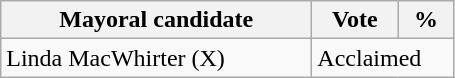<table class="wikitable">
<tr>
<th bgcolor="#DDDDFF" width="200px">Mayoral candidate</th>
<th bgcolor="#DDDDFF" width="50px">Vote</th>
<th bgcolor="#DDDDFF" width="30px">%</th>
</tr>
<tr>
<td>Linda MacWhirter (X)</td>
<td colspan="2">Acclaimed</td>
</tr>
</table>
